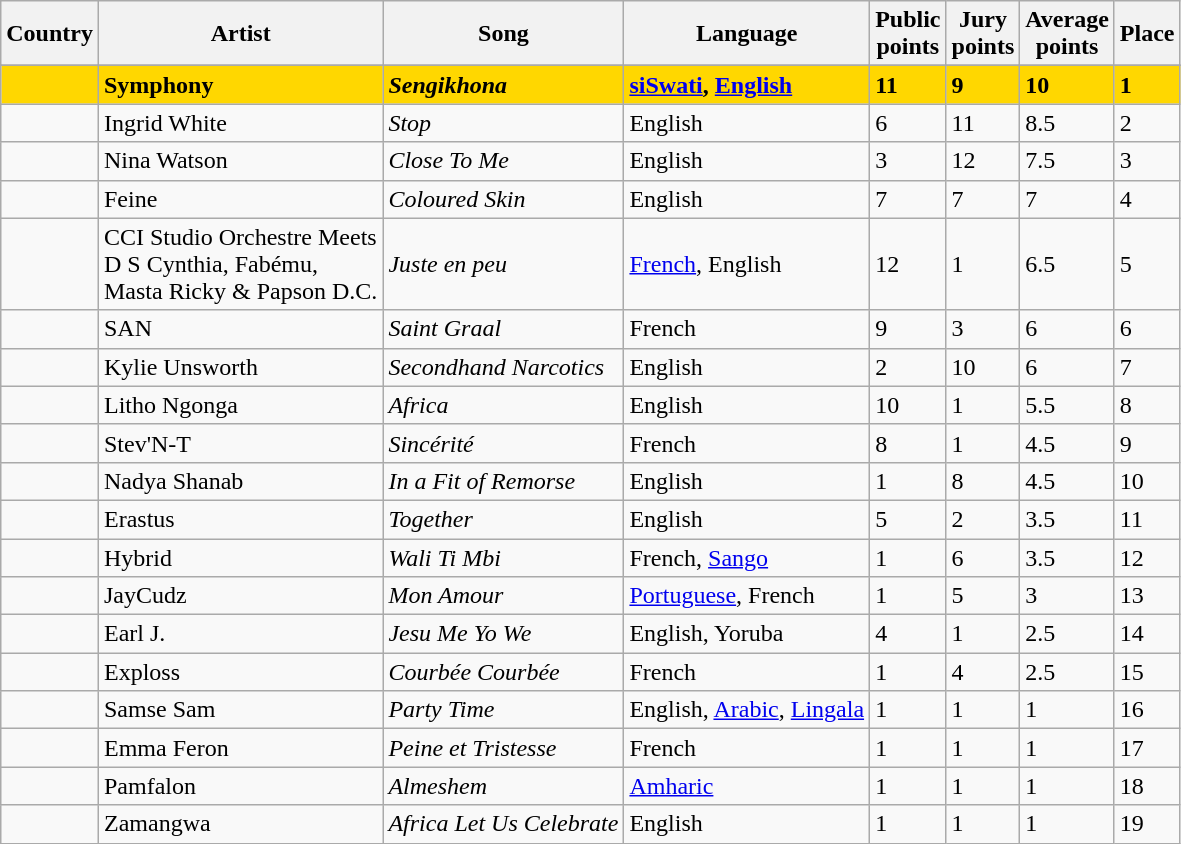<table class="sortable wikitable">
<tr>
<th>Country</th>
<th>Artist</th>
<th>Song</th>
<th>Language</th>
<th>Public <br>points</th>
<th>Jury <br>points</th>
<th>Average <br>points</th>
<th>Place</th>
</tr>
<tr>
</tr>
<tr style="font-weight: bold; background: gold">
<td></td>
<td>Symphony</td>
<td><em>Sengikhona</em></td>
<td><a href='#'>siSwati</a>, <a href='#'>English</a></td>
<td>11</td>
<td>9</td>
<td>10</td>
<td>1</td>
</tr>
<tr>
<td></td>
<td>Ingrid White</td>
<td><em>Stop</em></td>
<td>English</td>
<td>6</td>
<td>11</td>
<td>8.5</td>
<td>2</td>
</tr>
<tr>
<td></td>
<td>Nina Watson</td>
<td><em>Close To Me</em></td>
<td>English</td>
<td>3</td>
<td>12</td>
<td>7.5</td>
<td>3</td>
</tr>
<tr>
<td></td>
<td>Feine</td>
<td><em>Coloured Skin</em></td>
<td>English</td>
<td>7</td>
<td>7</td>
<td>7</td>
<td>4</td>
</tr>
<tr>
<td></td>
<td>CCI Studio Orchestre Meets <br>D S Cynthia, Fabému, <br>Masta Ricky & Papson D.C.</td>
<td><em>Juste en peu</em></td>
<td><a href='#'>French</a>, English</td>
<td>12</td>
<td>1</td>
<td>6.5</td>
<td>5</td>
</tr>
<tr>
<td></td>
<td>SAN</td>
<td><em>Saint Graal</em></td>
<td>French</td>
<td>9</td>
<td>3</td>
<td>6</td>
<td>6</td>
</tr>
<tr>
<td></td>
<td>Kylie Unsworth</td>
<td><em>Secondhand Narcotics</em></td>
<td>English</td>
<td>2</td>
<td>10</td>
<td>6</td>
<td>7</td>
</tr>
<tr>
<td></td>
<td>Litho Ngonga</td>
<td><em>Africa</em></td>
<td>English</td>
<td>10</td>
<td>1</td>
<td>5.5</td>
<td>8</td>
</tr>
<tr>
<td></td>
<td>Stev'N-T</td>
<td><em>Sincérité</em></td>
<td>French</td>
<td>8</td>
<td>1</td>
<td>4.5</td>
<td>9</td>
</tr>
<tr>
<td></td>
<td>Nadya Shanab</td>
<td><em>In a Fit of Remorse</em></td>
<td>English</td>
<td>1</td>
<td>8</td>
<td>4.5</td>
<td>10</td>
</tr>
<tr>
<td></td>
<td>Erastus</td>
<td><em>Together</em></td>
<td>English</td>
<td>5</td>
<td>2</td>
<td>3.5</td>
<td>11</td>
</tr>
<tr>
<td></td>
<td>Hybrid</td>
<td><em>Wali Ti Mbi</em></td>
<td>French, <a href='#'>Sango</a></td>
<td>1</td>
<td>6</td>
<td>3.5</td>
<td>12</td>
</tr>
<tr>
<td></td>
<td>JayCudz</td>
<td><em>Mon Amour</em></td>
<td><a href='#'>Portuguese</a>, French</td>
<td>1</td>
<td>5</td>
<td>3</td>
<td>13</td>
</tr>
<tr>
<td></td>
<td>Earl J.</td>
<td><em>Jesu Me Yo We</em></td>
<td>English, Yoruba</td>
<td>4</td>
<td>1</td>
<td>2.5</td>
<td>14</td>
</tr>
<tr>
<td></td>
<td>Exploss</td>
<td><em>Courbée Courbée</em></td>
<td>French</td>
<td>1</td>
<td>4</td>
<td>2.5</td>
<td>15</td>
</tr>
<tr>
<td></td>
<td>Samse Sam</td>
<td><em>Party Time</em></td>
<td>English, <a href='#'>Arabic</a>, <a href='#'>Lingala</a></td>
<td>1</td>
<td>1</td>
<td>1</td>
<td>16</td>
</tr>
<tr>
<td></td>
<td>Emma Feron</td>
<td><em>Peine et Tristesse</em></td>
<td>French</td>
<td>1</td>
<td>1</td>
<td>1</td>
<td>17</td>
</tr>
<tr>
<td></td>
<td>Pamfalon</td>
<td><em>Almeshem</em></td>
<td><a href='#'>Amharic</a> </td>
<td>1</td>
<td>1</td>
<td>1</td>
<td>18</td>
</tr>
<tr>
<td></td>
<td>Zamangwa</td>
<td><em>Africa Let Us Celebrate</em></td>
<td>English</td>
<td>1</td>
<td>1</td>
<td>1</td>
<td>19</td>
</tr>
</table>
